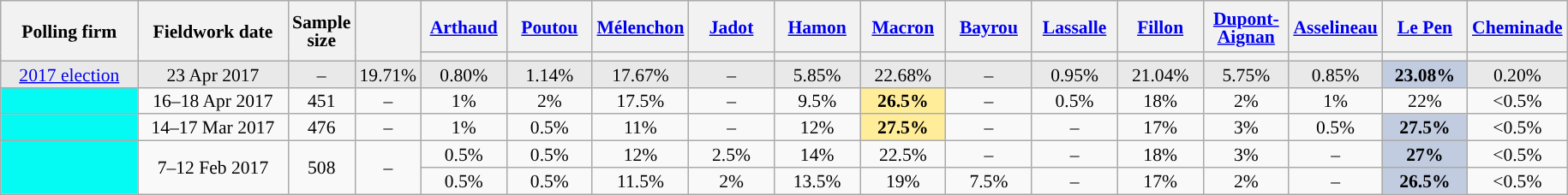<table class="wikitable sortable" style="text-align:center;font-size:90%;line-height:14px;">
<tr style="height:40px;">
<th style="width:100px;" rowspan="2">Polling firm</th>
<th style="width:110px;" rowspan="2">Fieldwork date</th>
<th style="width:35px;" rowspan="2">Sample<br>size</th>
<th style="width:30px;" rowspan="2"></th>
<th class="unsortable" style="width:60px;"><a href='#'>Arthaud</a><br></th>
<th class="unsortable" style="width:60px;"><a href='#'>Poutou</a><br></th>
<th class="unsortable" style="width:60px;"><a href='#'>Mélenchon</a><br></th>
<th class="unsortable" style="width:60px;"><a href='#'>Jadot</a><br></th>
<th class="unsortable" style="width:60px;"><a href='#'>Hamon</a><br></th>
<th class="unsortable" style="width:60px;"><a href='#'>Macron</a><br></th>
<th class="unsortable" style="width:60px;"><a href='#'>Bayrou</a><br></th>
<th class="unsortable" style="width:60px;"><a href='#'>Lassalle</a><br></th>
<th class="unsortable" style="width:60px;"><a href='#'>Fillon</a><br></th>
<th class="unsortable" style="width:60px;"><a href='#'>Dupont-Aignan</a><br></th>
<th class="unsortable" style="width:60px;"><a href='#'>Asselineau</a><br></th>
<th class="unsortable" style="width:60px;"><a href='#'>Le Pen</a><br></th>
<th class="unsortable" style="width:60px;"><a href='#'>Cheminade</a><br></th>
</tr>
<tr>
<th style="background:"></th>
<th style="background:"></th>
<th style="background:"></th>
<th style="background:"></th>
<th style="background:"></th>
<th style="background:"></th>
<th style="background:"></th>
<th style="background:"></th>
<th style="background:"></th>
<th style="background:"></th>
<th style="background:"></th>
<th style="background:"></th>
<th style="background:"></th>
</tr>
<tr style="background:#E9E9E9;">
<td><a href='#'>2017 election</a></td>
<td data-sort-value="2017-04-23">23 Apr 2017</td>
<td>–</td>
<td>19.71%</td>
<td>0.80%</td>
<td>1.14%</td>
<td>17.67%</td>
<td>–</td>
<td>5.85%</td>
<td>22.68%</td>
<td>–</td>
<td>0.95%</td>
<td>21.04%</td>
<td>5.75%</td>
<td>0.85%</td>
<td style="background:#C1CCE1;"><strong>23.08%</strong></td>
<td>0.20%</td>
</tr>
<tr>
<td style="background:#04FBF4;"></td>
<td data-sort-value="2017-04-18">16–18 Apr 2017</td>
<td>451</td>
<td>–</td>
<td>1%</td>
<td>2%</td>
<td>17.5%</td>
<td>–</td>
<td>9.5%</td>
<td style="background:#FFED99;"><strong>26.5%</strong></td>
<td>–</td>
<td>0.5%</td>
<td>18%</td>
<td>2%</td>
<td>1%</td>
<td>22%</td>
<td data-sort-value="0%"><0.5%</td>
</tr>
<tr>
<td style="background:#04FBF4;"></td>
<td data-sort-value="2017-03-17">14–17 Mar 2017</td>
<td>476</td>
<td>–</td>
<td>1%</td>
<td>0.5%</td>
<td>11%</td>
<td>–</td>
<td>12%</td>
<td style="background:#FFED99;"><strong>27.5%</strong></td>
<td>–</td>
<td>–</td>
<td>17%</td>
<td>3%</td>
<td>0.5%</td>
<td style="background:#C1CCE1;"><strong>27.5%</strong></td>
<td data-sort-value="0%"><0.5%</td>
</tr>
<tr>
<td rowspan="2" style="background:#04FBF4;"></td>
<td rowspan="2" data-sort-value="2017-02-12">7–12 Feb 2017</td>
<td rowspan="2">508</td>
<td rowspan="2">–</td>
<td>0.5%</td>
<td>0.5%</td>
<td>12%</td>
<td>2.5%</td>
<td>14%</td>
<td>22.5%</td>
<td>–</td>
<td>–</td>
<td>18%</td>
<td>3%</td>
<td>–</td>
<td style="background:#C1CCE1;"><strong>27%</strong></td>
<td data-sort-value="0%"><0.5%</td>
</tr>
<tr>
<td>0.5%</td>
<td>0.5%</td>
<td>11.5%</td>
<td>2%</td>
<td>13.5%</td>
<td>19%</td>
<td>7.5%</td>
<td>–</td>
<td>17%</td>
<td>2%</td>
<td>–</td>
<td style="background:#C1CCE1;"><strong>26.5%</strong></td>
<td data-sort-value="0%"><0.5%</td>
</tr>
</table>
